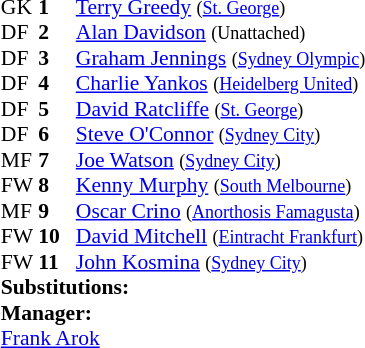<table cellspacing="0" cellpadding="0" style="font-size:90%; margin:0.2em auto;">
<tr>
<th width="25"></th>
<th width="25"></th>
</tr>
<tr>
<td>GK</td>
<td><strong>1</strong></td>
<td><a href='#'>Terry Greedy</a> <small>(<a href='#'>St. George</a>)</small></td>
</tr>
<tr>
<td>DF</td>
<td><strong>2</strong></td>
<td><a href='#'>Alan Davidson</a> <small>(Unattached)</small></td>
</tr>
<tr>
<td>DF</td>
<td><strong>3</strong></td>
<td><a href='#'>Graham Jennings</a> <small>(<a href='#'>Sydney Olympic</a>)</small></td>
</tr>
<tr>
<td>DF</td>
<td><strong>4</strong></td>
<td><a href='#'>Charlie Yankos</a> <small>(<a href='#'>Heidelberg United</a>)</small></td>
</tr>
<tr>
<td>DF</td>
<td><strong>5</strong></td>
<td><a href='#'>David Ratcliffe</a> <small>(<a href='#'>St. George</a>)</small></td>
</tr>
<tr>
<td>DF</td>
<td><strong>6</strong></td>
<td><a href='#'>Steve O'Connor</a> <small>(<a href='#'>Sydney City</a>)</small></td>
</tr>
<tr>
<td>MF</td>
<td><strong>7</strong></td>
<td><a href='#'>Joe Watson</a> <small>(<a href='#'>Sydney City</a>)</small></td>
</tr>
<tr>
<td>FW</td>
<td><strong>8</strong></td>
<td><a href='#'>Kenny Murphy</a> <small>(<a href='#'>South Melbourne</a>)</small></td>
</tr>
<tr>
<td>MF</td>
<td><strong>9</strong></td>
<td><a href='#'>Oscar Crino</a> <small>(<a href='#'>Anorthosis Famagusta</a>)</small></td>
</tr>
<tr>
<td>FW</td>
<td><strong>10</strong></td>
<td><a href='#'>David Mitchell</a> <small>(<a href='#'>Eintracht Frankfurt</a>)</small></td>
</tr>
<tr>
<td>FW</td>
<td><strong>11</strong></td>
<td><a href='#'>John Kosmina</a> <small>(<a href='#'>Sydney City</a>)</small></td>
</tr>
<tr>
<td colspan=3><strong>Substitutions:</strong></td>
</tr>
<tr>
<td></td>
<td><strong></strong></td>
<td></td>
</tr>
<tr>
<td colspan=3><strong>Manager:</strong></td>
</tr>
<tr>
<td colspan="4"> <a href='#'>Frank Arok</a></td>
</tr>
</table>
